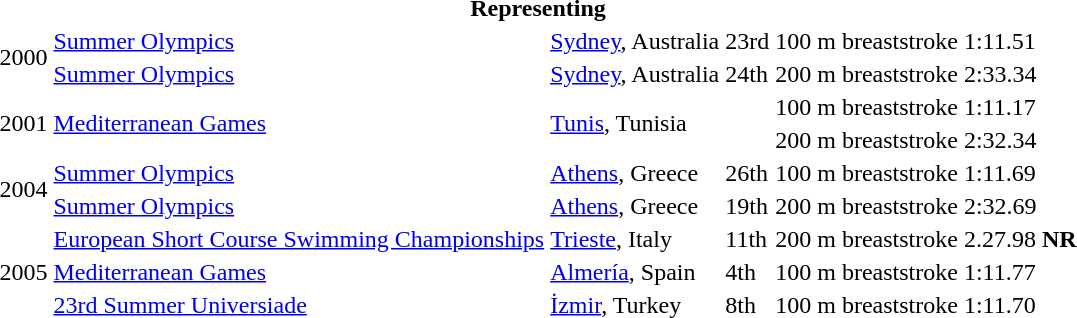<table>
<tr>
<th colspan="6">Representing </th>
</tr>
<tr>
<td rowspan=2>2000</td>
<td><a href='#'>Summer Olympics</a></td>
<td><a href='#'>Sydney</a>, Australia</td>
<td>23rd</td>
<td>100 m breaststroke</td>
<td>1:11.51</td>
</tr>
<tr>
<td><a href='#'>Summer Olympics</a></td>
<td><a href='#'>Sydney</a>, Australia</td>
<td>24th</td>
<td>200 m breaststroke</td>
<td>2:33.34</td>
</tr>
<tr>
<td rowspan=2>2001</td>
<td rowspan=2><a href='#'>Mediterranean Games</a></td>
<td rowspan=2><a href='#'>Tunis</a>, Tunisia</td>
<td></td>
<td>100 m breaststroke</td>
<td>1:11.17</td>
</tr>
<tr>
<td></td>
<td>200 m breaststroke</td>
<td>2:32.34</td>
</tr>
<tr>
<td rowspan=2>2004</td>
<td><a href='#'>Summer Olympics</a></td>
<td><a href='#'>Athens</a>, Greece</td>
<td>26th</td>
<td>100 m breaststroke</td>
<td>1:11.69</td>
</tr>
<tr>
<td><a href='#'>Summer Olympics</a></td>
<td><a href='#'>Athens</a>, Greece</td>
<td>19th</td>
<td>200 m breaststroke</td>
<td>2:32.69</td>
</tr>
<tr>
<td rowspan=3>2005</td>
<td><a href='#'>European Short Course Swimming Championships</a></td>
<td><a href='#'>Trieste</a>, Italy</td>
<td>11th</td>
<td>200 m breaststroke</td>
<td>2.27.98 <strong>NR</strong></td>
</tr>
<tr>
<td><a href='#'>Mediterranean Games</a></td>
<td><a href='#'>Almería</a>, Spain</td>
<td>4th</td>
<td>100 m breaststroke</td>
<td>1:11.77</td>
</tr>
<tr>
<td><a href='#'>23rd Summer Universiade</a></td>
<td><a href='#'>İzmir</a>, Turkey</td>
<td>8th</td>
<td>100 m breaststroke</td>
<td>1:11.70</td>
</tr>
</table>
